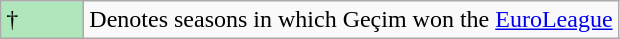<table class="wikitable">
<tr>
<td style="background:#AFE6BA; width:3em;">†</td>
<td>Denotes seasons in which Geçim won the <a href='#'>EuroLeague</a></td>
</tr>
</table>
